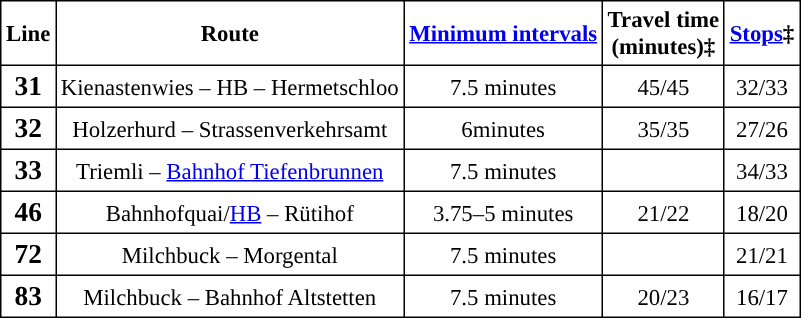<table border="1" cellspacing="0" cellpadding="3" style="border-collapse:collapse; font-size:95%; margin-left:10px; margin-bottom:5px; text-align:center">
<tr>
<th>Line</th>
<th>Route</th>
<th><a href='#'>Minimum intervals</a></th>
<th>Travel time<br>(minutes)‡</th>
<th><a href='#'>Stops</a>‡</th>
</tr>
<tr>
<td><span><big><strong>31</strong></big></span></td>
<td>Kienastenwies – HB – Hermetschloo</td>
<td>7.5 minutes</td>
<td>45/45</td>
<td>32/33</td>
</tr>
<tr>
<td><span><big><strong>32</strong></big></span></td>
<td>Holzerhurd – Strassenverkehrsamt</td>
<td>6minutes</td>
<td>35/35</td>
<td>27/26</td>
</tr>
<tr>
<td><span><big><strong>33</strong></big></span></td>
<td>Triemli – <a href='#'>Bahnhof Tiefenbrunnen</a></td>
<td>7.5 minutes</td>
<td></td>
<td>34/33</td>
</tr>
<tr>
<td><span><big><strong>46</strong></big></span></td>
<td>Bahnhofquai/<a href='#'>HB</a> – Rütihof</td>
<td>3.75–5 minutes</td>
<td>21/22</td>
<td>18/20</td>
</tr>
<tr>
<td><span><big><strong>72</strong></big></span></td>
<td>Milchbuck – Morgental</td>
<td>7.5 minutes</td>
<td></td>
<td>21/21</td>
</tr>
<tr align="center">
<td><span><big><strong>83</strong></big></span></td>
<td>Milchbuck – Bahnhof Altstetten</td>
<td>7.5 minutes</td>
<td>20/23</td>
<td>16/17</td>
</tr>
</table>
